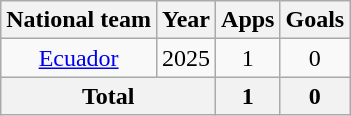<table class="wikitable" style="text-align:center">
<tr>
<th>National team</th>
<th>Year</th>
<th>Apps</th>
<th>Goals</th>
</tr>
<tr>
<td rowspan="1"><a href='#'>Ecuador</a></td>
<td>2025</td>
<td>1</td>
<td>0</td>
</tr>
<tr>
<th colspan="2">Total</th>
<th>1</th>
<th>0</th>
</tr>
</table>
